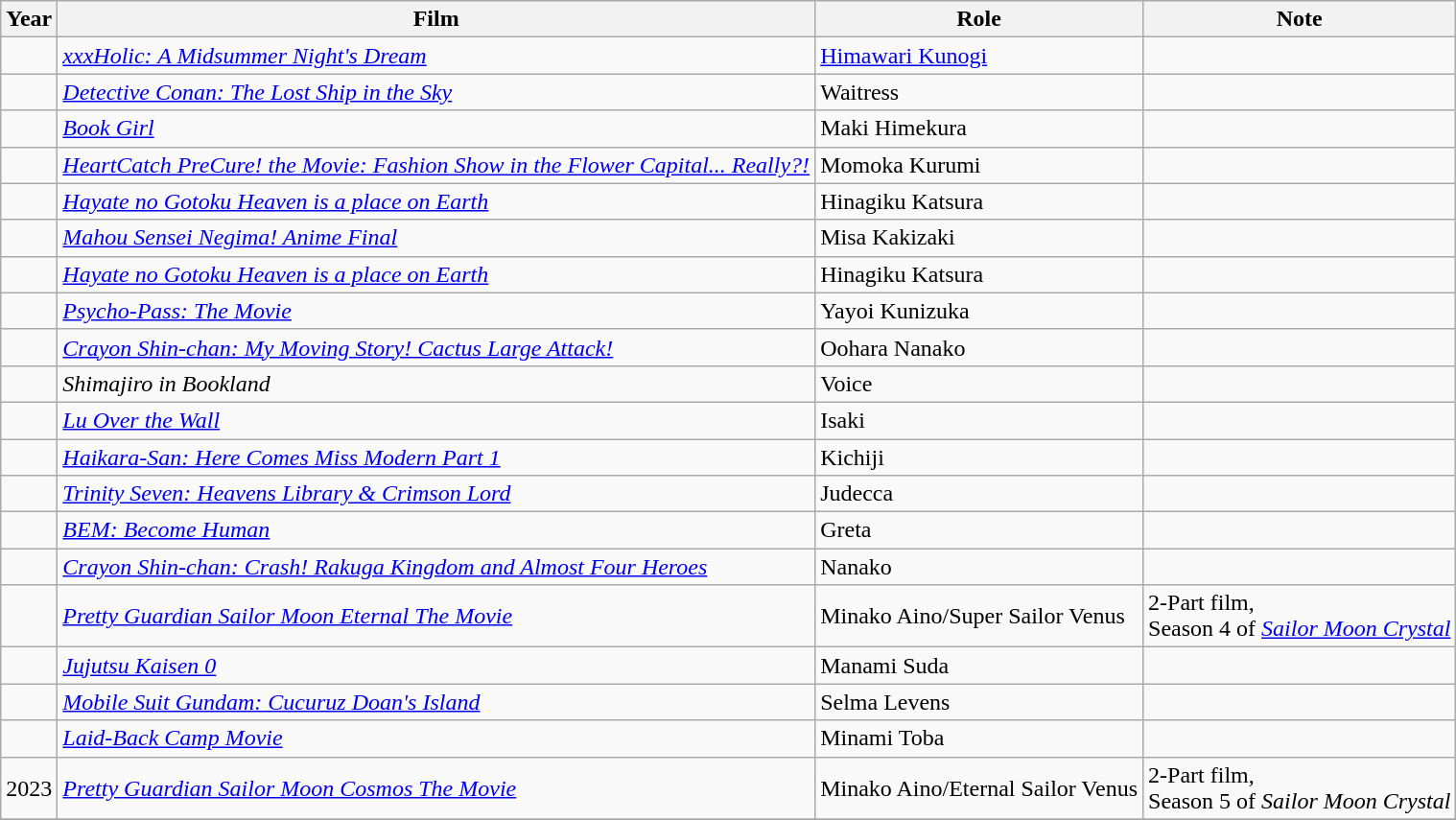<table class="wikitable">
<tr>
<th>Year</th>
<th>Film</th>
<th>Role</th>
<th>Note</th>
</tr>
<tr>
<td></td>
<td><em><a href='#'>xxxHolic: A Midsummer Night's Dream</a></em></td>
<td><a href='#'>Himawari Kunogi</a></td>
<td></td>
</tr>
<tr>
<td></td>
<td><em><a href='#'>Detective Conan: The Lost Ship in the Sky</a></em></td>
<td>Waitress</td>
<td></td>
</tr>
<tr>
<td></td>
<td><em><a href='#'>Book Girl</a></em></td>
<td>Maki Himekura</td>
<td></td>
</tr>
<tr>
<td></td>
<td><em><a href='#'>HeartCatch PreCure! the Movie: Fashion Show in the Flower Capital... Really?!</a></em></td>
<td>Momoka Kurumi</td>
<td></td>
</tr>
<tr>
<td></td>
<td><em><a href='#'>Hayate no Gotoku Heaven is a place on Earth</a></em></td>
<td>Hinagiku Katsura</td>
<td></td>
</tr>
<tr>
<td></td>
<td><em><a href='#'>Mahou Sensei Negima! Anime Final</a></em></td>
<td>Misa Kakizaki</td>
<td></td>
</tr>
<tr>
<td></td>
<td><em><a href='#'>Hayate no Gotoku Heaven is a place on Earth</a></em></td>
<td>Hinagiku Katsura</td>
<td></td>
</tr>
<tr>
<td></td>
<td><em><a href='#'>Psycho-Pass: The Movie</a></em></td>
<td>Yayoi Kunizuka</td>
<td></td>
</tr>
<tr>
<td></td>
<td><em><a href='#'>Crayon Shin-chan: My Moving Story! Cactus Large Attack!</a></em></td>
<td>Oohara Nanako</td>
<td></td>
</tr>
<tr>
<td></td>
<td><em>Shimajiro in Bookland</em></td>
<td>Voice</td>
<td></td>
</tr>
<tr>
<td></td>
<td><em><a href='#'>Lu Over the Wall</a></em></td>
<td>Isaki</td>
<td></td>
</tr>
<tr>
<td></td>
<td><em><a href='#'>Haikara-San: Here Comes Miss Modern Part 1</a></em></td>
<td>Kichiji</td>
<td></td>
</tr>
<tr>
<td></td>
<td><em><a href='#'>Trinity Seven: Heavens Library & Crimson Lord</a></em></td>
<td>Judecca</td>
<td></td>
</tr>
<tr>
<td></td>
<td><em><a href='#'>BEM: Become Human</a></em></td>
<td>Greta</td>
<td></td>
</tr>
<tr>
<td></td>
<td><em><a href='#'>Crayon Shin-chan: Crash! Rakuga Kingdom and Almost Four Heroes</a></em></td>
<td>Nanako</td>
<td></td>
</tr>
<tr>
<td></td>
<td><em><a href='#'>Pretty Guardian Sailor Moon Eternal The Movie</a></em></td>
<td>Minako Aino/Super Sailor Venus</td>
<td>2-Part film,<br>Season 4 of <em><a href='#'>Sailor Moon Crystal</a></em> </td>
</tr>
<tr>
<td></td>
<td><em><a href='#'>Jujutsu Kaisen 0</a></em></td>
<td>Manami Suda</td>
<td></td>
</tr>
<tr>
<td></td>
<td><em><a href='#'>Mobile Suit Gundam: Cucuruz Doan's Island</a></em></td>
<td>Selma Levens</td>
<td></td>
</tr>
<tr>
<td></td>
<td><em><a href='#'>Laid-Back Camp Movie</a></em></td>
<td>Minami Toba</td>
<td></td>
</tr>
<tr>
<td>2023</td>
<td><em><a href='#'>Pretty Guardian Sailor Moon Cosmos The Movie</a></em></td>
<td>Minako Aino/Eternal Sailor Venus</td>
<td>2-Part film,<br>Season 5 of <em>Sailor Moon Crystal</em> </td>
</tr>
<tr>
</tr>
</table>
